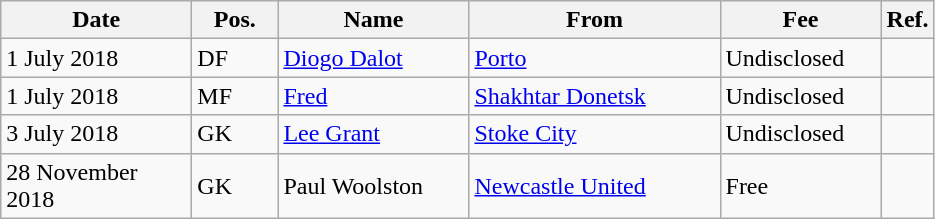<table class="wikitable">
<tr>
<th style="width:120px">Date</th>
<th style="width:50px">Pos.</th>
<th style="width:120px">Name</th>
<th style="width:160px">From</th>
<th style="width:100px">Fee</th>
<th style="width:20px">Ref.</th>
</tr>
<tr>
<td>1 July 2018</td>
<td>DF</td>
<td> <a href='#'>Diogo Dalot</a></td>
<td> <a href='#'>Porto</a></td>
<td>Undisclosed</td>
<td></td>
</tr>
<tr>
<td>1 July 2018</td>
<td>MF</td>
<td> <a href='#'>Fred</a></td>
<td> <a href='#'>Shakhtar Donetsk</a></td>
<td>Undisclosed</td>
<td></td>
</tr>
<tr>
<td>3 July 2018</td>
<td>GK</td>
<td> <a href='#'>Lee Grant</a></td>
<td> <a href='#'>Stoke City</a></td>
<td>Undisclosed</td>
<td></td>
</tr>
<tr>
<td>28 November 2018</td>
<td>GK</td>
<td> Paul Woolston</td>
<td> <a href='#'>Newcastle United</a></td>
<td>Free</td>
<td></td>
</tr>
</table>
